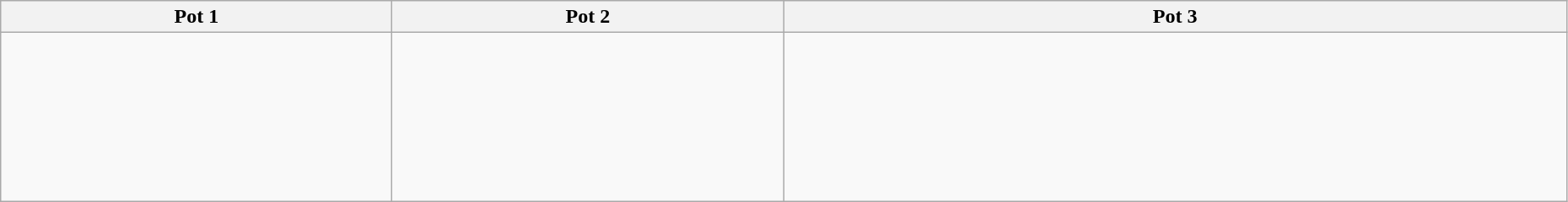<table class="wikitable" width=98%>
<tr>
<th width=25%>Pot 1</th>
<th width=25%>Pot 2</th>
<th colspan="2" width=50%>Pot 3</th>
</tr>
<tr>
<td><br>  <br>
 <br>
 <br>
</td>
<td><br> <br>
 <br>
 <br>
</td>
<td><br>

 <br>
 <br>
 <br>
 

 <br>
 <br>
 <br>
 
</td>
</tr>
</table>
